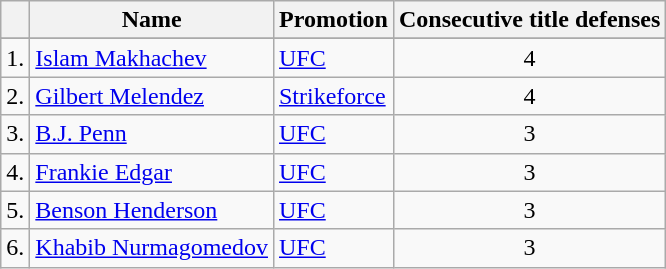<table class="sortable wikitable">
<tr>
<th></th>
<th>Name</th>
<th>Promotion</th>
<th>Consecutive title defenses</th>
</tr>
<tr>
</tr>
<tr bgcolor=>
<td>1.</td>
<td> <a href='#'>Islam Makhachev</a></td>
<td><a href='#'>UFC</a></td>
<td align="center">4</td>
</tr>
<tr>
<td>2.</td>
<td> <a href='#'>Gilbert Melendez</a></td>
<td><a href='#'>Strikeforce</a></td>
<td align="center">4</td>
</tr>
<tr>
<td>3.</td>
<td> <a href='#'>B.J. Penn</a></td>
<td><a href='#'>UFC</a></td>
<td align="center">3</td>
</tr>
<tr>
<td>4.</td>
<td> <a href='#'>Frankie Edgar</a></td>
<td><a href='#'>UFC</a></td>
<td align="center">3</td>
</tr>
<tr>
<td>5.</td>
<td> <a href='#'>Benson Henderson</a></td>
<td><a href='#'>UFC</a></td>
<td align="center">3</td>
</tr>
<tr>
<td>6.</td>
<td> <a href='#'>Khabib Nurmagomedov</a></td>
<td><a href='#'>UFC</a></td>
<td align="center">3</td>
</tr>
</table>
